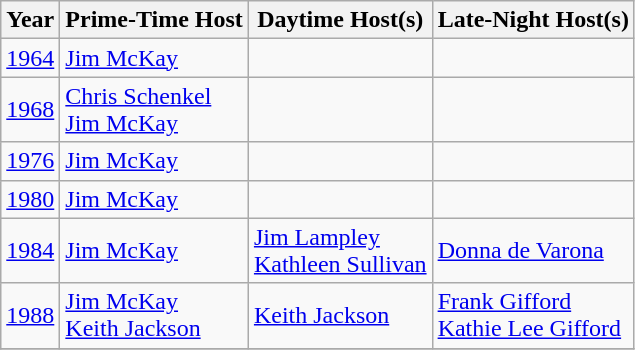<table class="wikitable">
<tr>
<th>Year</th>
<th>Prime-Time Host</th>
<th>Daytime Host(s)</th>
<th>Late-Night Host(s)</th>
</tr>
<tr>
<td><a href='#'>1964</a></td>
<td><a href='#'>Jim McKay</a></td>
<td></td>
<td></td>
</tr>
<tr>
<td><a href='#'>1968</a></td>
<td><a href='#'>Chris Schenkel</a><br><a href='#'>Jim McKay</a> </td>
<td></td>
<td></td>
</tr>
<tr>
<td><a href='#'>1976</a></td>
<td><a href='#'>Jim McKay</a></td>
<td></td>
<td></td>
</tr>
<tr>
<td><a href='#'>1980</a></td>
<td><a href='#'>Jim McKay</a></td>
<td></td>
<td></td>
</tr>
<tr>
<td><a href='#'>1984</a></td>
<td><a href='#'>Jim McKay</a></td>
<td><a href='#'>Jim Lampley</a><br><a href='#'>Kathleen Sullivan</a></td>
<td><a href='#'>Donna de Varona</a></td>
</tr>
<tr>
<td><a href='#'>1988</a></td>
<td><a href='#'>Jim McKay</a><br><a href='#'>Keith Jackson</a> </td>
<td><a href='#'>Keith Jackson</a></td>
<td><a href='#'>Frank Gifford</a><br><a href='#'>Kathie Lee Gifford</a></td>
</tr>
<tr>
</tr>
</table>
